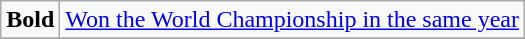<table class="wikitable">
<tr>
<td><strong>Bold</strong></td>
<td><a href='#'>Won the World Championship in the same year</a></td>
</tr>
<tr>
</tr>
</table>
